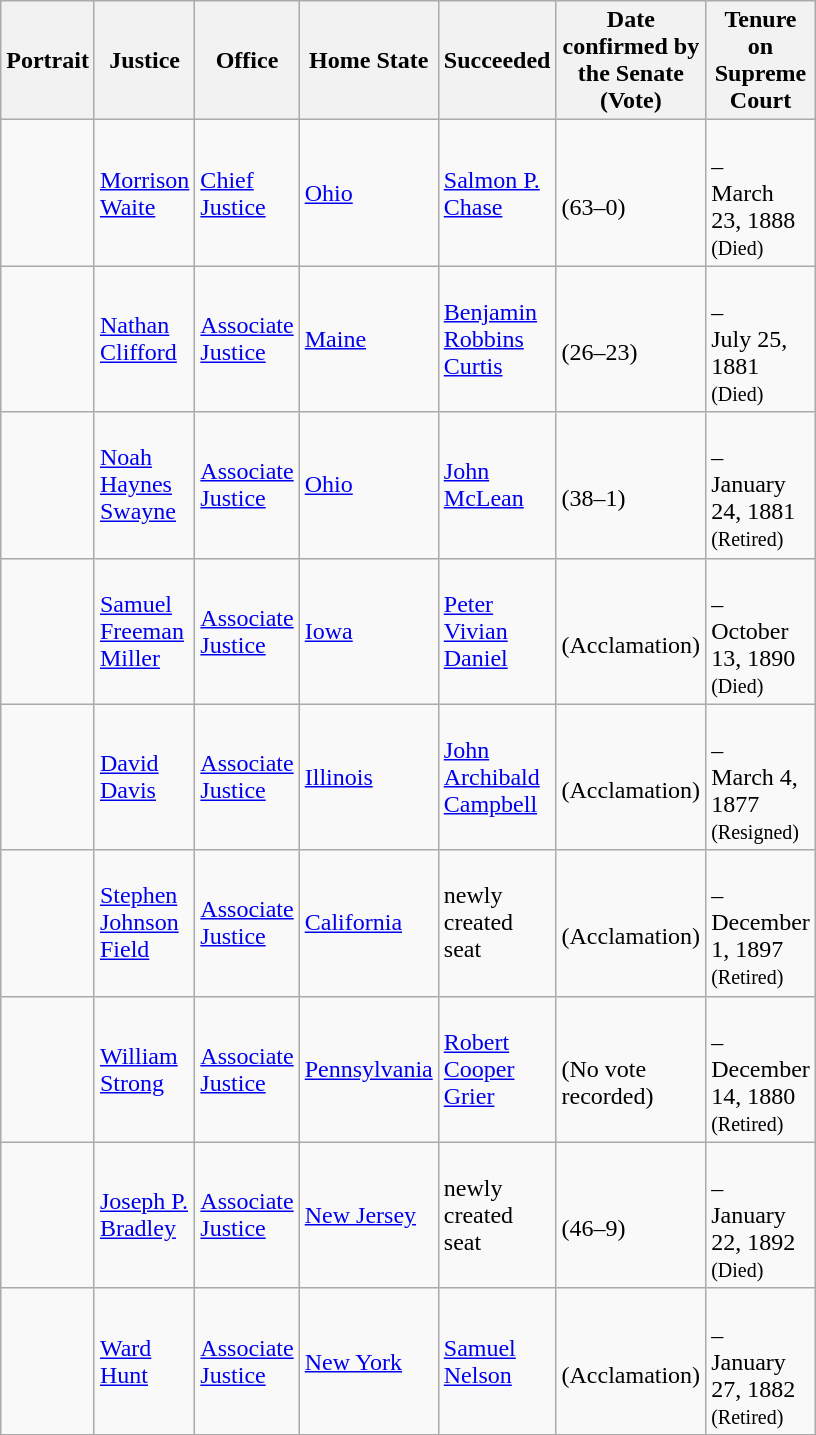<table class="wikitable sortable">
<tr>
<th scope="col" style="width: 10px;">Portrait</th>
<th scope="col" style="width: 10px;">Justice</th>
<th scope="col" style="width: 10px;">Office</th>
<th scope="col" style="width: 10px;">Home State</th>
<th scope="col" style="width: 10px;">Succeeded</th>
<th scope="col" style="width: 10px;">Date confirmed by the Senate<br>(Vote)</th>
<th scope="col" style="width: 10px;">Tenure on Supreme Court</th>
</tr>
<tr>
<td></td>
<td><a href='#'>Morrison Waite</a></td>
<td><a href='#'>Chief Justice</a></td>
<td><a href='#'>Ohio</a></td>
<td><a href='#'>Salmon P. Chase</a></td>
<td><br>(63–0)</td>
<td><br>–<br>March 23, 1888<br><small>(Died)</small></td>
</tr>
<tr>
<td></td>
<td><a href='#'>Nathan Clifford</a></td>
<td><a href='#'>Associate Justice</a></td>
<td><a href='#'>Maine</a></td>
<td><a href='#'>Benjamin Robbins Curtis</a></td>
<td><br>(26–23)</td>
<td><br>–<br>July 25, 1881<br><small>(Died)</small></td>
</tr>
<tr>
<td></td>
<td><a href='#'>Noah Haynes Swayne</a></td>
<td><a href='#'>Associate Justice</a></td>
<td><a href='#'>Ohio</a></td>
<td><a href='#'>John McLean</a></td>
<td><br>(38–1)</td>
<td><br>–<br>January 24, 1881<br><small>(Retired)</small></td>
</tr>
<tr>
<td></td>
<td><a href='#'>Samuel Freeman Miller</a></td>
<td><a href='#'>Associate Justice</a></td>
<td><a href='#'>Iowa</a></td>
<td><a href='#'>Peter Vivian Daniel</a></td>
<td><br>(Acclamation)</td>
<td><br>–<br>October 13, 1890<br><small>(Died)</small></td>
</tr>
<tr>
<td></td>
<td><a href='#'>David Davis</a></td>
<td><a href='#'>Associate Justice</a></td>
<td><a href='#'>Illinois</a></td>
<td><a href='#'>John Archibald Campbell</a></td>
<td><br>(Acclamation)</td>
<td><br>–<br>March 4, 1877<br><small>(Resigned)</small></td>
</tr>
<tr>
<td></td>
<td><a href='#'>Stephen Johnson Field</a></td>
<td><a href='#'>Associate Justice</a></td>
<td><a href='#'>California</a></td>
<td>newly created seat</td>
<td><br>(Acclamation)</td>
<td><br>–<br>December 1, 1897<br><small>(Retired)</small></td>
</tr>
<tr>
<td></td>
<td><a href='#'>William Strong</a></td>
<td><a href='#'>Associate Justice</a></td>
<td><a href='#'>Pennsylvania</a></td>
<td><a href='#'>Robert Cooper Grier</a></td>
<td><br>(No vote recorded)</td>
<td><br>–<br>December 14, 1880<br><small>(Retired)</small></td>
</tr>
<tr>
<td></td>
<td><a href='#'>Joseph P. Bradley</a></td>
<td><a href='#'>Associate Justice</a></td>
<td><a href='#'>New Jersey</a></td>
<td>newly created seat</td>
<td><br>(46–9)</td>
<td><br>–<br>January 22, 1892<br><small>(Died)</small></td>
</tr>
<tr>
<td></td>
<td><a href='#'>Ward Hunt</a></td>
<td><a href='#'>Associate Justice</a></td>
<td><a href='#'>New York</a></td>
<td><a href='#'>Samuel Nelson</a></td>
<td><br>(Acclamation)</td>
<td><br>–<br>January 27, 1882<br><small>(Retired)</small></td>
</tr>
<tr>
</tr>
</table>
